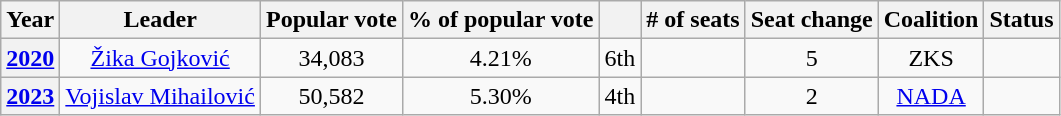<table class="wikitable" style="text-align:center">
<tr>
<th>Year</th>
<th>Leader</th>
<th>Popular vote</th>
<th>% of popular vote</th>
<th></th>
<th># of seats</th>
<th>Seat change</th>
<th>Coalition</th>
<th>Status</th>
</tr>
<tr>
<th><a href='#'>2020</a></th>
<td><a href='#'>Žika Gojković</a></td>
<td>34,083</td>
<td>4.21%</td>
<td> 6th</td>
<td></td>
<td> 5</td>
<td>ZKS</td>
<td></td>
</tr>
<tr>
<th><a href='#'>2023</a></th>
<td><a href='#'>Vojislav Mihailović</a></td>
<td>50,582</td>
<td>5.30%</td>
<td> 4th</td>
<td></td>
<td> 2</td>
<td><a href='#'>NADA</a></td>
<td></td>
</tr>
</table>
